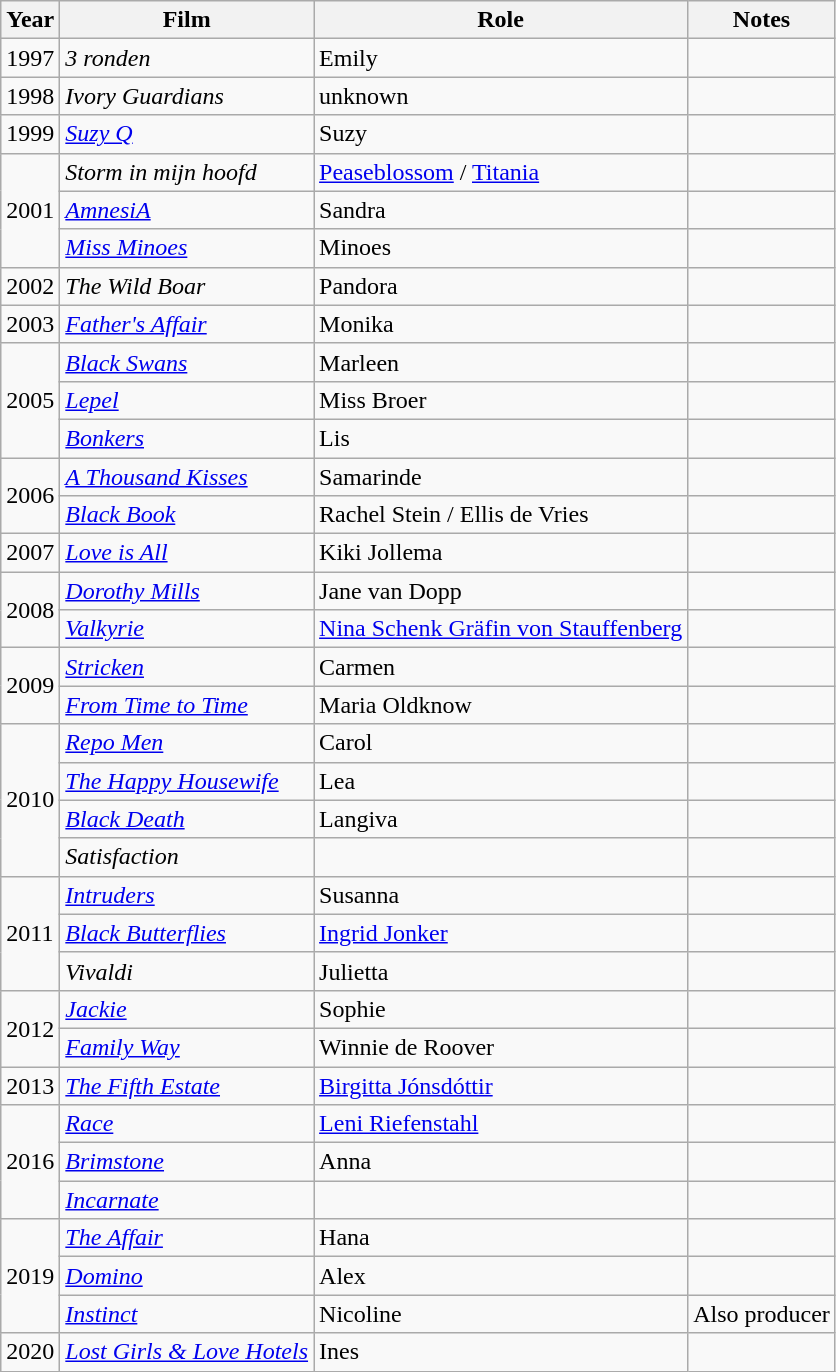<table class="wikitable">
<tr>
<th>Year</th>
<th>Film</th>
<th>Role</th>
<th>Notes</th>
</tr>
<tr>
<td>1997</td>
<td><em>3 ronden</em></td>
<td>Emily</td>
<td></td>
</tr>
<tr>
<td>1998</td>
<td><em>Ivory Guardians</em></td>
<td>unknown</td>
<td></td>
</tr>
<tr>
<td>1999</td>
<td><em><a href='#'>Suzy Q</a></em></td>
<td>Suzy</td>
<td></td>
</tr>
<tr>
<td rowspan=3>2001</td>
<td><em>Storm in mijn hoofd</em></td>
<td><a href='#'>Peaseblossom</a> / <a href='#'>Titania</a></td>
<td></td>
</tr>
<tr>
<td><em><a href='#'>AmnesiA</a></em></td>
<td>Sandra</td>
<td></td>
</tr>
<tr>
<td><em><a href='#'>Miss Minoes</a></em></td>
<td>Minoes</td>
<td></td>
</tr>
<tr>
<td>2002</td>
<td><em>The Wild Boar</em></td>
<td>Pandora</td>
<td></td>
</tr>
<tr>
<td>2003</td>
<td><em><a href='#'>Father's Affair</a></em></td>
<td>Monika</td>
<td></td>
</tr>
<tr>
<td rowspan=3>2005</td>
<td><em><a href='#'>Black Swans</a></em></td>
<td>Marleen</td>
<td></td>
</tr>
<tr>
<td><em><a href='#'>Lepel</a></em></td>
<td>Miss Broer</td>
<td></td>
</tr>
<tr>
<td><em><a href='#'>Bonkers</a></em></td>
<td>Lis</td>
<td></td>
</tr>
<tr>
<td rowspan=2>2006</td>
<td><em><a href='#'>A Thousand Kisses</a></em></td>
<td>Samarinde</td>
<td></td>
</tr>
<tr>
<td><em><a href='#'>Black Book</a></em></td>
<td>Rachel Stein / Ellis de Vries</td>
<td></td>
</tr>
<tr>
<td>2007</td>
<td><em><a href='#'>Love is All</a></em></td>
<td>Kiki Jollema</td>
<td></td>
</tr>
<tr>
<td rowspan=2>2008</td>
<td><em><a href='#'>Dorothy Mills</a></em></td>
<td>Jane van Dopp</td>
<td></td>
</tr>
<tr>
<td><em><a href='#'>Valkyrie</a></em></td>
<td><a href='#'>Nina Schenk Gräfin von Stauffenberg</a></td>
<td></td>
</tr>
<tr>
<td rowspan=2>2009</td>
<td><em><a href='#'>Stricken</a></em></td>
<td>Carmen</td>
<td></td>
</tr>
<tr>
<td><em><a href='#'>From Time to Time</a></em></td>
<td>Maria Oldknow</td>
<td></td>
</tr>
<tr>
<td rowspan=4>2010</td>
<td><em><a href='#'>Repo Men</a></em></td>
<td>Carol</td>
<td></td>
</tr>
<tr>
<td><em><a href='#'>The Happy Housewife</a></em></td>
<td>Lea</td>
<td></td>
</tr>
<tr>
<td><em><a href='#'>Black Death</a></em></td>
<td>Langiva</td>
<td></td>
</tr>
<tr>
<td><em>Satisfaction</em></td>
<td></td>
<td></td>
</tr>
<tr>
<td rowspan=3>2011</td>
<td><em><a href='#'>Intruders</a></em></td>
<td>Susanna</td>
<td></td>
</tr>
<tr>
<td><em><a href='#'>Black Butterflies</a></em></td>
<td><a href='#'>Ingrid Jonker</a></td>
<td></td>
</tr>
<tr>
<td><em>Vivaldi</em></td>
<td>Julietta</td>
<td></td>
</tr>
<tr>
<td rowspan=2>2012</td>
<td><em><a href='#'>Jackie</a></em></td>
<td>Sophie</td>
<td></td>
</tr>
<tr>
<td><em><a href='#'>Family Way</a></em></td>
<td>Winnie de Roover</td>
<td></td>
</tr>
<tr>
<td>2013</td>
<td><em><a href='#'>The Fifth Estate</a></em></td>
<td><a href='#'>Birgitta Jónsdóttir</a></td>
<td></td>
</tr>
<tr>
<td rowspan=3>2016</td>
<td><em><a href='#'>Race</a></em></td>
<td><a href='#'>Leni Riefenstahl</a></td>
<td></td>
</tr>
<tr>
<td><em><a href='#'>Brimstone</a></em></td>
<td>Anna</td>
<td></td>
</tr>
<tr>
<td><em><a href='#'>Incarnate</a></em></td>
<td></td>
<td></td>
</tr>
<tr>
<td rowspan=3>2019</td>
<td><em><a href='#'>The Affair</a></em></td>
<td>Hana</td>
<td></td>
</tr>
<tr>
<td><em><a href='#'>Domino</a></em></td>
<td>Alex</td>
<td></td>
</tr>
<tr>
<td><em><a href='#'>Instinct</a></em></td>
<td>Nicoline</td>
<td>Also producer</td>
</tr>
<tr>
<td>2020</td>
<td><em><a href='#'>Lost Girls & Love Hotels</a></em></td>
<td>Ines</td>
<td></td>
</tr>
</table>
